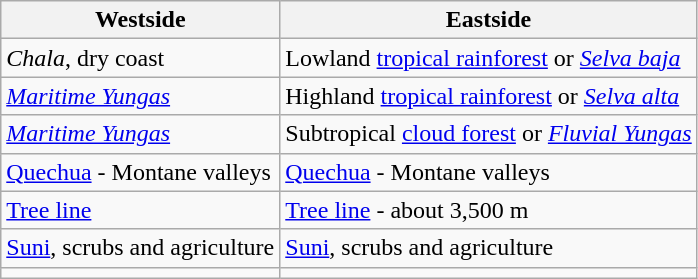<table class="wikitable">
<tr>
<th>Westside</th>
<th>Eastside</th>
</tr>
<tr>
<td><em>Chala</em>, dry coast</td>
<td>Lowland <a href='#'>tropical rainforest</a> or <em><a href='#'>Selva baja</a></em></td>
</tr>
<tr>
<td><em><a href='#'>Maritime Yungas</a></em></td>
<td>Highland <a href='#'>tropical rainforest</a> or <em><a href='#'>Selva alta</a></em></td>
</tr>
<tr>
<td><em><a href='#'>Maritime Yungas</a></em></td>
<td>Subtropical <a href='#'>cloud forest</a> or <em><a href='#'>Fluvial Yungas</a></em></td>
</tr>
<tr>
<td><a href='#'>Quechua</a> - Montane valleys</td>
<td><a href='#'>Quechua</a> - Montane valleys</td>
</tr>
<tr>
<td><a href='#'>Tree line</a></td>
<td><a href='#'>Tree line</a> - about 3,500 m</td>
</tr>
<tr>
<td><a href='#'>Suni</a>, scrubs and agriculture</td>
<td><a href='#'>Suni</a>, scrubs and agriculture</td>
</tr>
<tr>
<td></td>
<td></td>
</tr>
</table>
